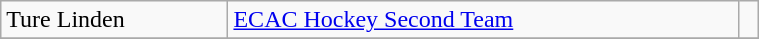<table class="wikitable" width=40%>
<tr>
<td>Ture Linden</td>
<td rowspan=1><a href='#'>ECAC Hockey Second Team</a></td>
<td rowspan=1></td>
</tr>
<tr>
</tr>
</table>
